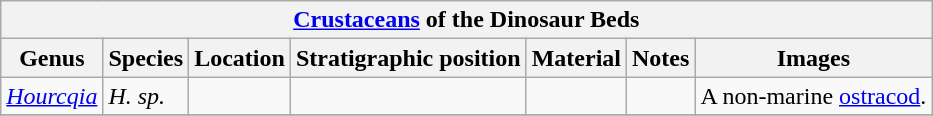<table class="wikitable" align="center">
<tr>
<th colspan="7" align="center"><a href='#'>Crustaceans</a> of the Dinosaur Beds</th>
</tr>
<tr>
<th>Genus</th>
<th>Species</th>
<th>Location</th>
<th>Stratigraphic position</th>
<th>Material</th>
<th>Notes</th>
<th>Images</th>
</tr>
<tr>
<td><em><a href='#'>Hourcqia</a></em></td>
<td><em>H. sp.</em></td>
<td></td>
<td></td>
<td></td>
<td></td>
<td>A non-marine <a href='#'>ostracod</a>.</td>
</tr>
<tr>
</tr>
</table>
